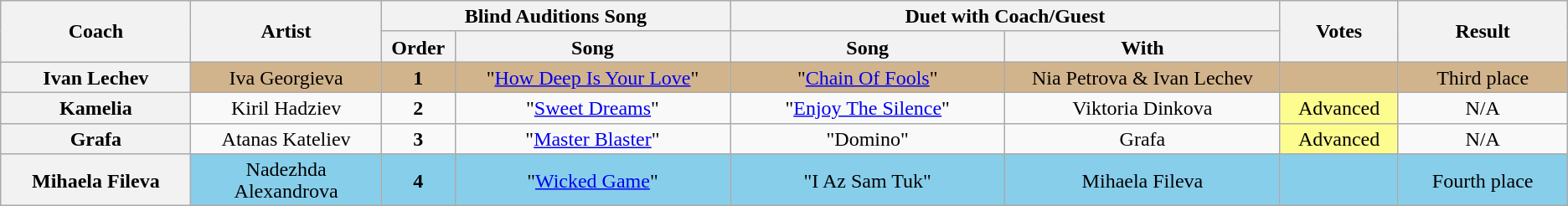<table class="wikitable" style="text-align:center; line-height:17px; width:auto;">
<tr>
<th rowspan="2" width="09%">Coach</th>
<th rowspan="2" width="09%">Artist</th>
<th colspan="2">Blind Auditions Song</th>
<th colspan="2">Duet with Coach/Guest</th>
<th rowspan="2" width="05%">Votes</th>
<th rowspan="2" width="08%">Result</th>
</tr>
<tr>
<th width="02%">Order</th>
<th width="13%">Song</th>
<th width="13%">Song</th>
<th width="13%">With</th>
</tr>
<tr>
<th>Ivan Lechev</th>
<td style="background:tan;">Iva Georgieva</td>
<td style="background:tan"><strong>1</strong></td>
<td style="background:tan;">"<a href='#'>How Deep Is Your Love</a>"</td>
<td style="background:tan;">"<a href='#'>Chain Of Fools</a>"</td>
<td style="background:tan;">Nia Petrova & Ivan Lechev</td>
<td style="background:tan;"></td>
<td style="background:tan;">Third place</td>
</tr>
<tr>
<th>Kamelia</th>
<td style="background:#;">Kiril Hadziev</td>
<td style="background:#;"><strong>2</strong></td>
<td style="background:#;">"<a href='#'>Sweet Dreams</a>"</td>
<td style="background:#;">"<a href='#'>Enjoy The Silence</a>"</td>
<td style="background:#;">Viktoria Dinkova</td>
<td style="background:#fdfc8f;">Advanced</td>
<td>N/A</td>
</tr>
<tr>
<th>Grafa</th>
<td style="background:#;">Atanas Kateliev</td>
<td style="background:#;"><strong>3</strong></td>
<td style="background:#;">"<a href='#'>Master Blaster</a>"</td>
<td style="background:#;">"Domino"</td>
<td style="background:#;">Grafa</td>
<td style="background:#fdfc8f;">Advanced</td>
<td>N/A</td>
</tr>
<tr>
<th>Mihaela Fileva</th>
<td style="background:skyblue;">Nadezhda Alexandrova</td>
<td style="background:skyblue;"><strong>4</strong></td>
<td style="background:skyblue;">"<a href='#'>Wicked Game</a>"</td>
<td style="background:skyblue;">"I Az Sam Tuk"</td>
<td style="background:skyblue;">Mihaela Fileva</td>
<td style="background:skyblue;"></td>
<td style="background:skyblue;">Fourth place</td>
</tr>
</table>
